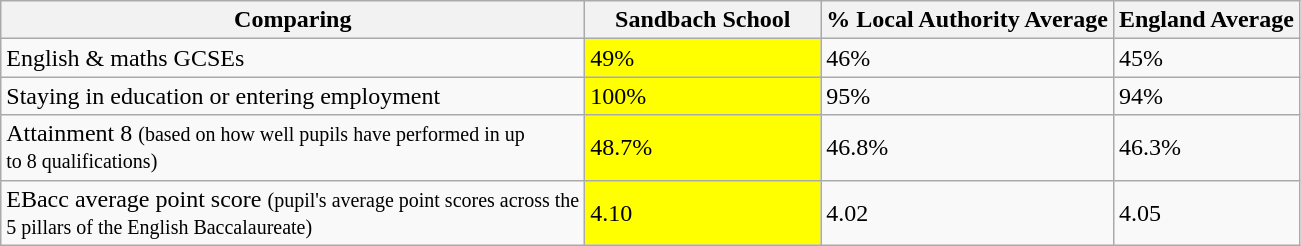<table class="wikitable">
<tr>
<th>Comparing</th>
<th>Sandbach School</th>
<th>% Local Authority Average</th>
<th>England Average</th>
</tr>
<tr>
<td>English & maths GCSEs</td>
<td style="width: 150px; background: yellow;">49%</td>
<td>46%</td>
<td>45%</td>
</tr>
<tr>
<td>Staying in education or entering employment</td>
<td style="width: 150px; background: yellow;">100%</td>
<td>95%</td>
<td>94%</td>
</tr>
<tr>
<td>Attainment 8 <small>(based on how well pupils have performed in up <br>to 8 qualifications)</small></td>
<td style="width: 150px; background: yellow;">48.7%</td>
<td>46.8%</td>
<td>46.3%</td>
</tr>
<tr>
<td>EBacc average point score <small>(pupil's average point scores across the <br>5 pillars of the English Baccalaureate)</small></td>
<td style="width: 150px; background: yellow;">4.10</td>
<td>4.02</td>
<td>4.05</td>
</tr>
</table>
